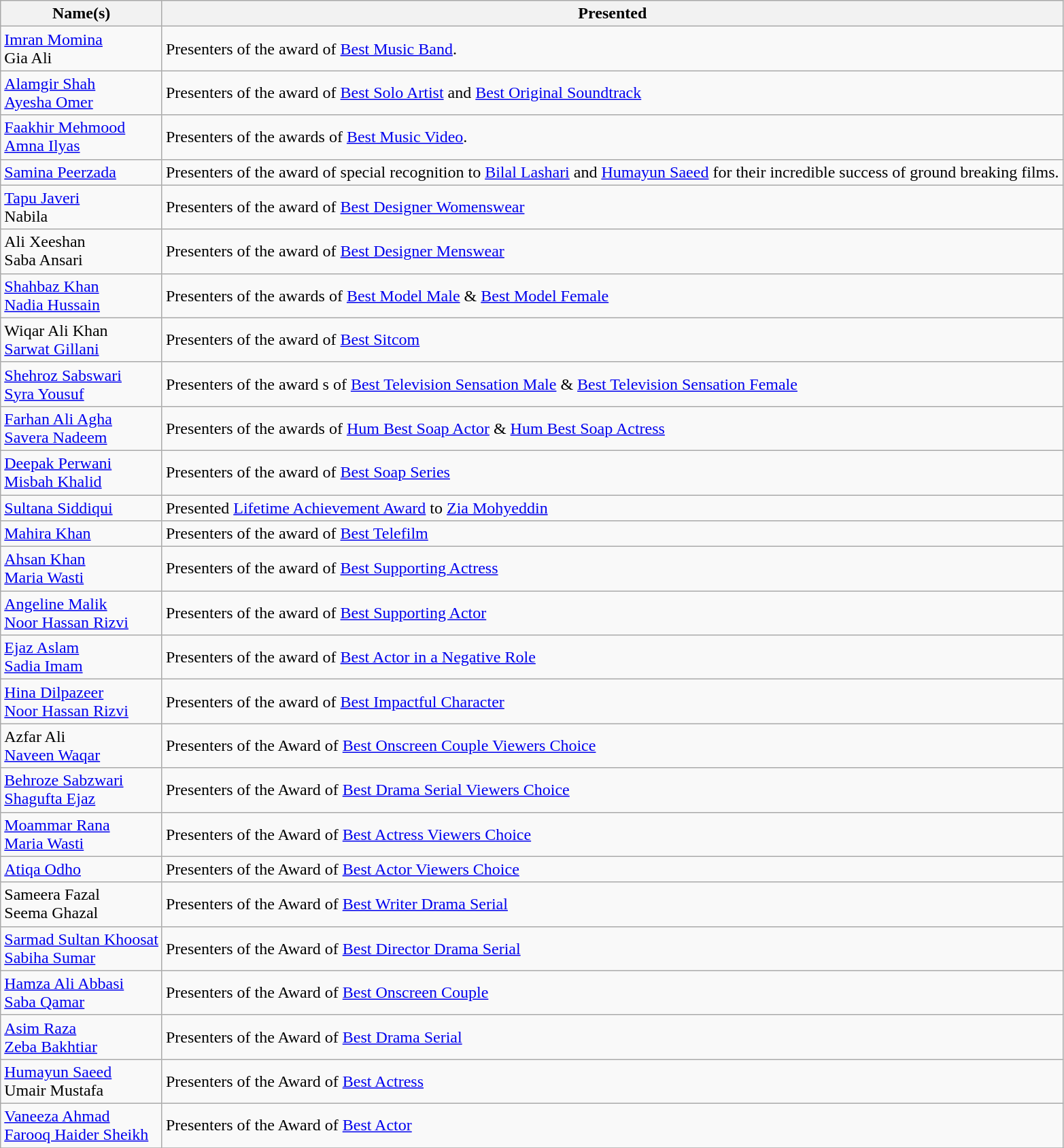<table class="wikitable sortable">
<tr>
<th>Name(s)</th>
<th>Presented</th>
</tr>
<tr>
<td><a href='#'>Imran Momina</a><br>Gia Ali</td>
<td>Presenters of the award of <a href='#'>Best Music Band</a>.</td>
</tr>
<tr>
<td><a href='#'>Alamgir Shah</a><br><a href='#'>Ayesha Omer</a></td>
<td>Presenters of the award of <a href='#'>Best Solo Artist</a> and <a href='#'>Best Original Soundtrack</a></td>
</tr>
<tr>
<td><a href='#'>Faakhir Mehmood</a><br><a href='#'>Amna Ilyas</a></td>
<td>Presenters of the awards of <a href='#'>Best Music Video</a>.</td>
</tr>
<tr>
<td><a href='#'>Samina Peerzada</a></td>
<td>Presenters of the award of special recognition to <a href='#'>Bilal Lashari</a> and <a href='#'>Humayun Saeed</a> for their incredible success of ground breaking films.</td>
</tr>
<tr>
<td><a href='#'>Tapu Javeri</a><br>Nabila</td>
<td>Presenters of the award of <a href='#'>Best Designer Womenswear</a></td>
</tr>
<tr>
<td>Ali Xeeshan <br> Saba Ansari</td>
<td>Presenters of the award of <a href='#'>Best Designer Menswear</a></td>
</tr>
<tr>
<td><a href='#'>Shahbaz Khan</a><br><a href='#'>Nadia Hussain</a></td>
<td>Presenters of the awards of <a href='#'>Best Model Male</a> & <a href='#'>Best Model Female</a></td>
</tr>
<tr>
<td>Wiqar Ali Khan <br><a href='#'>Sarwat Gillani</a></td>
<td>Presenters of the award of <a href='#'>Best Sitcom</a></td>
</tr>
<tr>
<td><a href='#'>Shehroz Sabswari</a><br><a href='#'>Syra Yousuf</a></td>
<td>Presenters of the award s of <a href='#'>Best Television Sensation Male</a> & <a href='#'>Best Television Sensation Female</a></td>
</tr>
<tr>
<td><a href='#'>Farhan Ali Agha</a><br><a href='#'>Savera Nadeem</a></td>
<td>Presenters of the awards of <a href='#'>Hum Best Soap Actor</a> & <a href='#'>Hum Best Soap Actress</a></td>
</tr>
<tr>
<td><a href='#'>Deepak Perwani</a><br><a href='#'>Misbah Khalid</a></td>
<td>Presenters of the award of <a href='#'>Best Soap Series</a></td>
</tr>
<tr>
<td><a href='#'>Sultana Siddiqui</a></td>
<td>Presented <a href='#'>Lifetime Achievement Award</a> to <a href='#'>Zia Mohyeddin</a></td>
</tr>
<tr>
<td><a href='#'>Mahira Khan</a></td>
<td>Presenters of the award of <a href='#'>Best Telefilm</a></td>
</tr>
<tr>
<td><a href='#'>Ahsan Khan</a><br><a href='#'>Maria Wasti</a></td>
<td>Presenters of the award of <a href='#'>Best Supporting Actress</a></td>
</tr>
<tr>
<td><a href='#'>Angeline Malik</a> <br><a href='#'>Noor Hassan Rizvi</a></td>
<td>Presenters of the award of <a href='#'>Best Supporting Actor</a></td>
</tr>
<tr>
<td><a href='#'>Ejaz Aslam</a><br><a href='#'>Sadia Imam</a></td>
<td>Presenters of the award of <a href='#'>Best Actor in a Negative Role</a></td>
</tr>
<tr>
<td><a href='#'>Hina Dilpazeer</a><br><a href='#'>Noor Hassan Rizvi</a></td>
<td>Presenters of the award of <a href='#'>Best Impactful Character</a></td>
</tr>
<tr>
<td>Azfar Ali<br><a href='#'>Naveen Waqar</a></td>
<td>Presenters of the Award of <a href='#'>Best Onscreen Couple Viewers Choice</a></td>
</tr>
<tr>
<td><a href='#'>Behroze Sabzwari</a><br><a href='#'>Shagufta Ejaz</a></td>
<td>Presenters of the Award of <a href='#'>Best Drama Serial Viewers Choice</a></td>
</tr>
<tr>
<td><a href='#'>Moammar Rana</a><br><a href='#'>Maria Wasti</a></td>
<td>Presenters of the Award of <a href='#'>Best Actress Viewers Choice</a></td>
</tr>
<tr>
<td><a href='#'>Atiqa Odho</a></td>
<td>Presenters of the Award of <a href='#'>Best Actor Viewers Choice</a></td>
</tr>
<tr>
<td>Sameera Fazal<br>Seema Ghazal</td>
<td>Presenters of the Award of <a href='#'>Best Writer Drama Serial</a></td>
</tr>
<tr>
<td><a href='#'>Sarmad Sultan Khoosat</a><br><a href='#'>Sabiha Sumar</a></td>
<td>Presenters of the Award of <a href='#'>Best Director Drama Serial</a></td>
</tr>
<tr>
<td><a href='#'>Hamza Ali Abbasi</a><br><a href='#'>Saba Qamar</a></td>
<td>Presenters of the Award of <a href='#'>Best Onscreen Couple</a></td>
</tr>
<tr>
<td><a href='#'>Asim Raza</a><br><a href='#'>Zeba Bakhtiar</a></td>
<td>Presenters of the Award of <a href='#'>Best Drama Serial</a></td>
</tr>
<tr>
<td><a href='#'>Humayun Saeed</a><br>Umair Mustafa</td>
<td>Presenters of the Award of <a href='#'>Best Actress</a></td>
</tr>
<tr>
<td><a href='#'>Vaneeza Ahmad</a><br><a href='#'>Farooq Haider Sheikh</a></td>
<td>Presenters of the Award of <a href='#'>Best Actor</a></td>
</tr>
<tr>
</tr>
</table>
